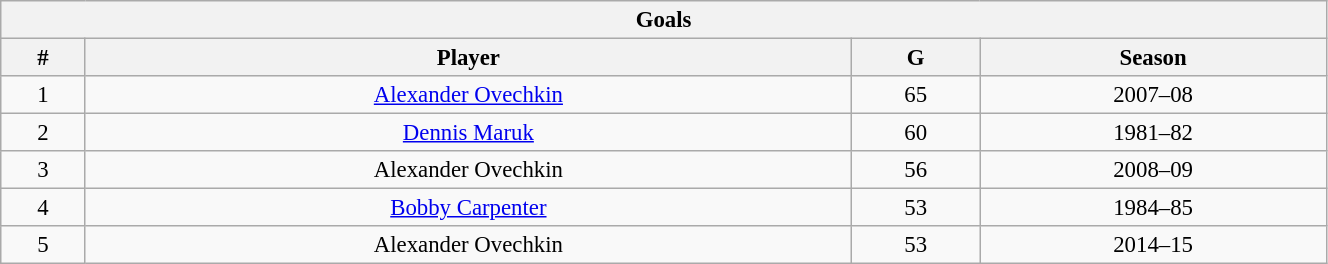<table class="wikitable" style="text-align: center; font-size: 95%" width="70%">
<tr>
<th colspan="4">Goals</th>
</tr>
<tr>
<th>#</th>
<th>Player</th>
<th>G</th>
<th>Season</th>
</tr>
<tr>
<td>1</td>
<td><a href='#'>Alexander Ovechkin</a></td>
<td>65</td>
<td>2007–08</td>
</tr>
<tr>
<td>2</td>
<td><a href='#'>Dennis Maruk</a></td>
<td>60</td>
<td>1981–82</td>
</tr>
<tr>
<td>3</td>
<td>Alexander Ovechkin</td>
<td>56</td>
<td>2008–09</td>
</tr>
<tr>
<td>4</td>
<td><a href='#'>Bobby Carpenter</a></td>
<td>53</td>
<td>1984–85</td>
</tr>
<tr>
<td>5</td>
<td>Alexander Ovechkin</td>
<td>53</td>
<td>2014–15</td>
</tr>
</table>
